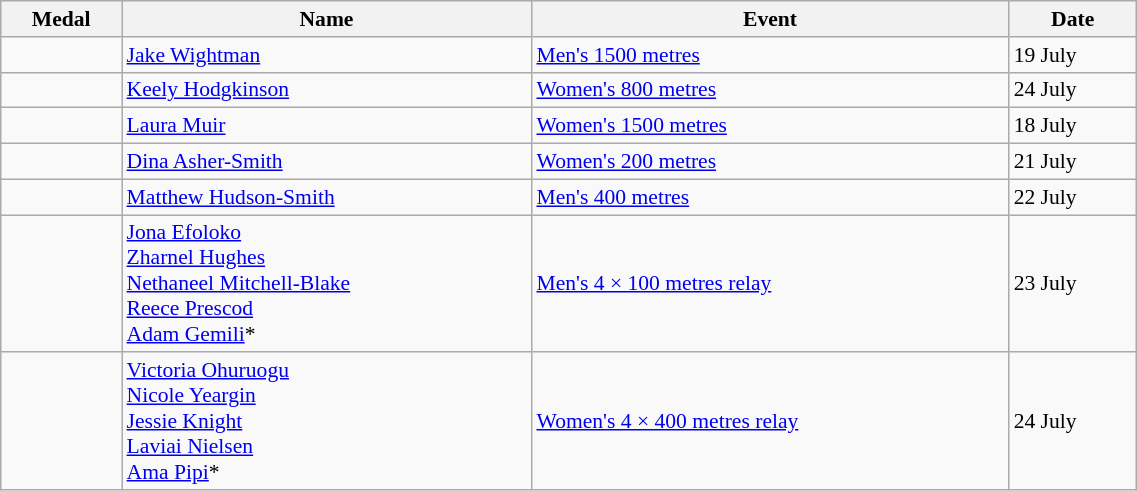<table class="wikitable" style="font-size:90%" width=60%>
<tr>
<th>Medal</th>
<th>Name</th>
<th>Event</th>
<th>Date</th>
</tr>
<tr>
<td></td>
<td><a href='#'>Jake Wightman</a></td>
<td><a href='#'>Men's 1500 metres</a></td>
<td>19 July</td>
</tr>
<tr>
<td></td>
<td><a href='#'>Keely Hodgkinson</a></td>
<td><a href='#'>Women's 800 metres</a></td>
<td>24 July</td>
</tr>
<tr>
<td></td>
<td><a href='#'>Laura Muir</a></td>
<td><a href='#'>Women's 1500 metres</a></td>
<td>18 July</td>
</tr>
<tr>
<td></td>
<td><a href='#'>Dina Asher-Smith</a></td>
<td><a href='#'>Women's 200 metres</a></td>
<td>21 July</td>
</tr>
<tr>
<td></td>
<td><a href='#'>Matthew Hudson-Smith</a></td>
<td><a href='#'>Men's 400 metres</a></td>
<td>22 July</td>
</tr>
<tr>
<td></td>
<td><a href='#'>Jona Efoloko</a><br><a href='#'>Zharnel Hughes</a><br><a href='#'>Nethaneel Mitchell-Blake</a><br><a href='#'>Reece Prescod</a><br><a href='#'>Adam Gemili</a>*</td>
<td><a href='#'>Men's 4 × 100 metres relay</a></td>
<td>23 July</td>
</tr>
<tr>
<td></td>
<td><a href='#'>Victoria Ohuruogu</a><br><a href='#'>Nicole Yeargin</a><br><a href='#'>Jessie Knight</a><br><a href='#'>Laviai Nielsen</a><br><a href='#'>Ama Pipi</a>*</td>
<td><a href='#'>Women's 4 × 400 metres relay</a></td>
<td>24 July</td>
</tr>
</table>
